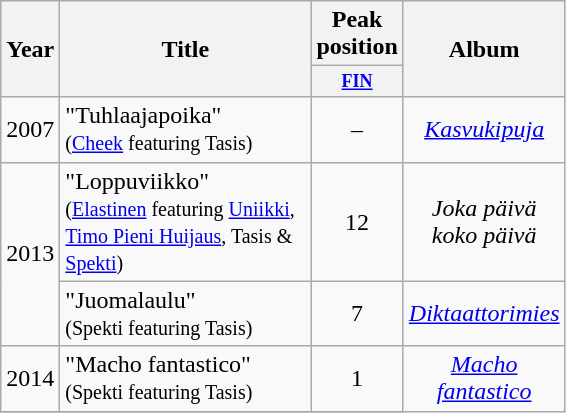<table class="wikitable">
<tr>
<th align="center" rowspan="2" width="10">Year</th>
<th align="center" rowspan="2" width="160">Title</th>
<th align="center" colspan="1" width="20">Peak position</th>
<th align="center" rowspan="2" width="70">Album</th>
</tr>
<tr>
<th scope="col" style="width:3em;font-size:75%;"><a href='#'>FIN</a></th>
</tr>
<tr>
<td style="text-align:center;">2007</td>
<td>"Tuhlaajapoika"<br><small>(<a href='#'>Cheek</a> featuring Tasis)</small></td>
<td style="text-align:center;">–</td>
<td style="text-align:center;"><em><a href='#'>Kasvukipuja</a></em></td>
</tr>
<tr>
<td style="text-align:center;" rowspan=2>2013</td>
<td>"Loppuviikko"<br><small>(<a href='#'>Elastinen</a> featuring <a href='#'>Uniikki</a>, <br><a href='#'>Timo Pieni Huijaus</a>, Tasis & <a href='#'>Spekti</a>)</small></td>
<td style="text-align:center;">12</td>
<td style="text-align:center;"><em>Joka päivä koko päivä</em></td>
</tr>
<tr>
<td>"Juomalaulu"<br><small>(Spekti featuring Tasis)</small></td>
<td style="text-align:center;">7</td>
<td style="text-align:center;"><em><a href='#'>Diktaattorimies</a></em></td>
</tr>
<tr>
<td style="text-align:center;" rowspan=1>2014</td>
<td>"Macho fantastico"<br><small>(Spekti featuring Tasis)</small></td>
<td style="text-align:center;">1</td>
<td style="text-align:center;" rowspan=3><em><a href='#'>Macho fantastico</a></em></td>
</tr>
<tr>
</tr>
</table>
